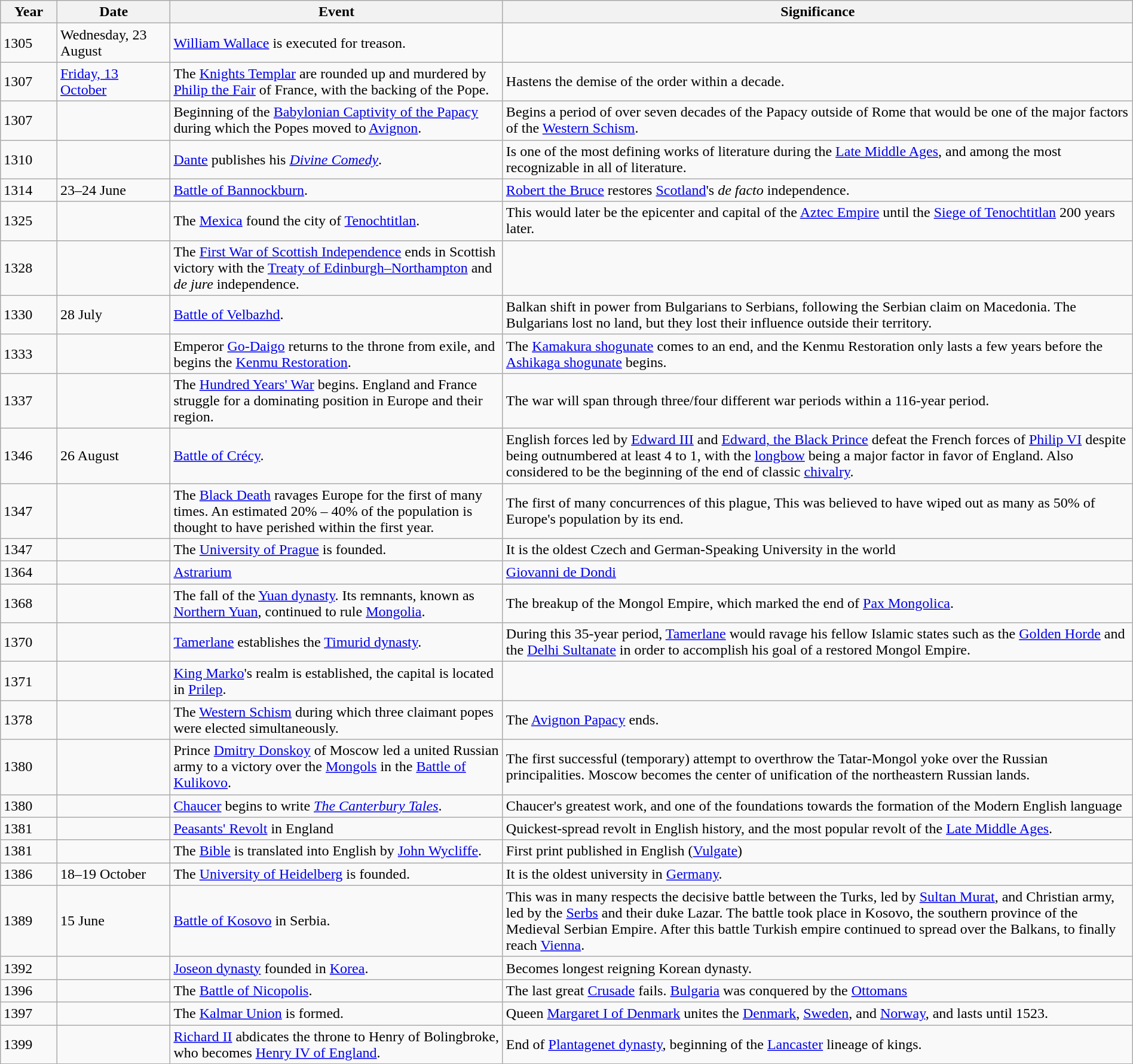<table class="wikitable" style="width:100%;">
<tr>
<th style="width:5%">Year</th>
<th style="width:10%">Date</th>
<th>Event</th>
<th>Significance</th>
</tr>
<tr>
<td>1305</td>
<td>Wednesday, 23 August</td>
<td><a href='#'>William Wallace</a> is executed for treason.</td>
</tr>
<tr>
<td>1307</td>
<td><a href='#'>Friday, 13 October</a></td>
<td>The <a href='#'>Knights Templar</a> are rounded up and murdered by <a href='#'>Philip the Fair</a> of France, with the backing of the Pope.</td>
<td>Hastens the demise of the order within a decade.</td>
</tr>
<tr>
<td>1307</td>
<td></td>
<td>Beginning of the <a href='#'>Babylonian Captivity of the Papacy</a> during which the Popes moved to <a href='#'>Avignon</a>.</td>
<td>Begins a period of over seven decades of the Papacy outside of Rome that would be one of the major factors of the <a href='#'>Western Schism</a>.</td>
</tr>
<tr>
<td>1310</td>
<td></td>
<td><a href='#'>Dante</a> publishes his <em><a href='#'>Divine Comedy</a></em>.</td>
<td>Is one of the most defining works of literature during the <a href='#'>Late Middle Ages</a>, and among the most recognizable in all of literature.</td>
</tr>
<tr>
<td>1314</td>
<td>23–24 June</td>
<td><a href='#'>Battle of Bannockburn</a>.</td>
<td><a href='#'>Robert the Bruce</a> restores <a href='#'>Scotland</a>'s <em>de facto</em> independence.</td>
</tr>
<tr>
<td>1325</td>
<td></td>
<td>The <a href='#'>Mexica</a> found the city of <a href='#'>Tenochtitlan</a>.</td>
<td>This would later be the epicenter and capital of the <a href='#'>Aztec Empire</a> until the <a href='#'>Siege of Tenochtitlan</a> 200 years later.</td>
</tr>
<tr>
<td>1328</td>
<td></td>
<td>The <a href='#'>First War of Scottish Independence</a> ends in Scottish victory with the <a href='#'>Treaty of Edinburgh–Northampton</a> and <em>de jure</em> independence.</td>
</tr>
<tr>
<td>1330</td>
<td>28 July</td>
<td><a href='#'>Battle of Velbazhd</a>.</td>
<td>Balkan shift in power from Bulgarians to Serbians, following the Serbian claim on Macedonia. The Bulgarians lost no land, but they lost their influence outside their territory.</td>
</tr>
<tr>
<td>1333</td>
<td></td>
<td>Emperor <a href='#'>Go-Daigo</a> returns to the throne from exile, and begins the <a href='#'>Kenmu Restoration</a>.</td>
<td>The <a href='#'>Kamakura shogunate</a> comes to an end, and the Kenmu Restoration only lasts a few years before the <a href='#'>Ashikaga shogunate</a> begins.</td>
</tr>
<tr>
<td>1337</td>
<td></td>
<td>The <a href='#'>Hundred Years' War</a> begins. England and France struggle for a dominating position in Europe and their region.</td>
<td>The war will span through three/four different war periods within a 116-year period.</td>
</tr>
<tr>
<td>1346</td>
<td>26 August</td>
<td><a href='#'>Battle of Crécy</a>.</td>
<td>English forces led by <a href='#'>Edward III</a> and <a href='#'>Edward, the Black Prince</a> defeat the French forces of <a href='#'>Philip VI</a> despite being outnumbered at least 4 to 1, with the <a href='#'>longbow</a> being a major factor in favor of England. Also considered to be the beginning of the end of classic <a href='#'>chivalry</a>.</td>
</tr>
<tr>
<td>1347</td>
<td></td>
<td>The <a href='#'>Black Death</a> ravages Europe for the first of many times. An estimated 20% – 40% of the population is thought to have perished within the first year.</td>
<td>The first of many concurrences of this plague, This was believed to have wiped out as many as 50% of Europe's population by its end.</td>
</tr>
<tr>
<td>1347</td>
<td></td>
<td>The <a href='#'>University of Prague</a> is founded.</td>
<td>It is the oldest Czech and German-Speaking University in the world</td>
</tr>
<tr>
<td>1364</td>
<td></td>
<td><a href='#'>Astrarium</a></td>
<td><a href='#'>Giovanni de Dondi</a></td>
</tr>
<tr>
<td>1368</td>
<td></td>
<td>The fall of the <a href='#'>Yuan dynasty</a>. Its remnants, known as <a href='#'>Northern Yuan</a>, continued to rule <a href='#'>Mongolia</a>.</td>
<td>The breakup of the Mongol Empire, which marked the end of <a href='#'>Pax Mongolica</a>.</td>
</tr>
<tr>
<td>1370</td>
<td></td>
<td><a href='#'>Tamerlane</a> establishes the <a href='#'>Timurid dynasty</a>.</td>
<td>During this 35-year period, <a href='#'>Tamerlane</a> would ravage his fellow Islamic states such as the <a href='#'>Golden Horde</a> and the <a href='#'>Delhi Sultanate</a> in order to accomplish his goal of a restored Mongol Empire.</td>
</tr>
<tr>
<td>1371</td>
<td></td>
<td><a href='#'>King Marko</a>'s realm is established, the capital is located in <a href='#'>Prilep</a>.</td>
</tr>
<tr>
<td>1378</td>
<td></td>
<td>The <a href='#'>Western Schism</a> during which three claimant popes were elected simultaneously.</td>
<td>The <a href='#'>Avignon Papacy</a> ends.</td>
</tr>
<tr>
<td>1380</td>
<td></td>
<td>Prince <a href='#'>Dmitry Donskoy</a> of Moscow led a united Russian army to a victory over the <a href='#'>Mongols</a> in the <a href='#'>Battle of Kulikovo</a>.</td>
<td>The first successful (temporary) attempt to overthrow the Tatar-Mongol yoke over the Russian principalities. Moscow becomes the center of unification of the northeastern Russian lands.</td>
</tr>
<tr>
<td>1380</td>
<td></td>
<td><a href='#'>Chaucer</a> begins to write <em><a href='#'>The Canterbury Tales</a></em>.</td>
<td>Chaucer's greatest work, and one of the foundations towards the formation of the Modern English language</td>
</tr>
<tr>
<td>1381</td>
<td></td>
<td><a href='#'>Peasants' Revolt</a> in England</td>
<td>Quickest-spread revolt in English history, and the most popular revolt of the <a href='#'>Late Middle Ages</a>.</td>
</tr>
<tr>
<td>1381</td>
<td></td>
<td>The <a href='#'>Bible</a> is translated into English by <a href='#'>John Wycliffe</a>.</td>
<td>First print published in English (<a href='#'>Vulgate</a>)</td>
</tr>
<tr>
<td>1386</td>
<td>18–19 October</td>
<td>The <a href='#'>University of Heidelberg</a> is founded.</td>
<td>It is the oldest university in <a href='#'>Germany</a>.</td>
</tr>
<tr>
<td>1389</td>
<td>15 June</td>
<td><a href='#'>Battle of Kosovo</a> in Serbia.</td>
<td>This was in many respects the decisive battle between the Turks, led by <a href='#'>Sultan Murat</a>, and Christian army, led by the <a href='#'>Serbs</a> and their duke Lazar. The battle took place in Kosovo, the southern province of the Medieval Serbian Empire. After this battle Turkish empire continued to spread over the Balkans, to finally reach <a href='#'>Vienna</a>.</td>
</tr>
<tr>
<td>1392</td>
<td></td>
<td><a href='#'>Joseon dynasty</a> founded in <a href='#'>Korea</a>.</td>
<td>Becomes longest reigning Korean dynasty.</td>
</tr>
<tr>
<td>1396</td>
<td></td>
<td>The <a href='#'>Battle of Nicopolis</a>.</td>
<td>The last great <a href='#'>Crusade</a> fails. <a href='#'>Bulgaria</a> was conquered by the <a href='#'>Ottomans</a></td>
</tr>
<tr>
<td>1397</td>
<td></td>
<td>The <a href='#'>Kalmar Union</a> is formed.</td>
<td>Queen <a href='#'>Margaret I of Denmark</a> unites the <a href='#'>Denmark</a>, <a href='#'>Sweden</a>, and <a href='#'>Norway</a>, and lasts until 1523.</td>
</tr>
<tr>
<td>1399</td>
<td></td>
<td><a href='#'>Richard II</a> abdicates the throne to Henry of Bolingbroke, who becomes <a href='#'>Henry IV of England</a>.</td>
<td>End of <a href='#'>Plantagenet dynasty</a>, beginning of the <a href='#'>Lancaster</a> lineage of kings.</td>
</tr>
</table>
